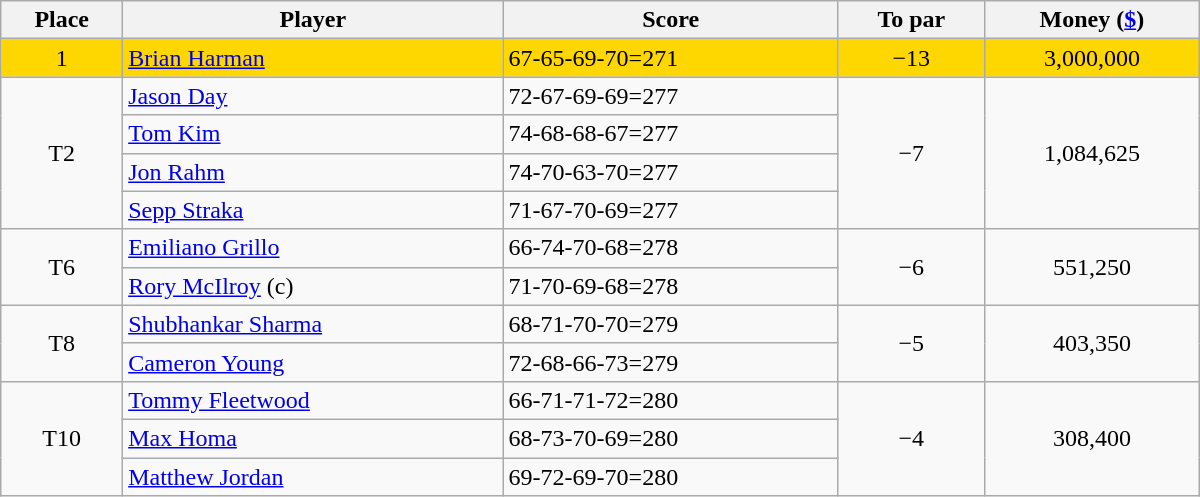<table class="wikitable" style="width:50em;margin-bottom:0;">
<tr>
<th>Place</th>
<th>Player</th>
<th>Score</th>
<th>To par</th>
<th>Money (<a href='#'>$</a>)</th>
</tr>
<tr style="background:gold">
<td align=center>1</td>
<td> <a href='#'>Brian Harman</a></td>
<td>67-65-69-70=271</td>
<td align=center>−13</td>
<td align=center>3,000,000</td>
</tr>
<tr>
<td rowspan=4 align=center>T2</td>
<td> <a href='#'>Jason Day</a></td>
<td>72-67-69-69=277</td>
<td rowspan=4 align=center>−7</td>
<td rowspan=4 align=center>1,084,625</td>
</tr>
<tr>
<td> <a href='#'>Tom Kim</a></td>
<td>74-68-68-67=277</td>
</tr>
<tr>
<td> <a href='#'>Jon Rahm</a></td>
<td>74-70-63-70=277</td>
</tr>
<tr>
<td> <a href='#'>Sepp Straka</a></td>
<td>71-67-70-69=277</td>
</tr>
<tr>
<td rowspan=2 align=center>T6</td>
<td> <a href='#'>Emiliano Grillo</a></td>
<td>66-74-70-68=278</td>
<td rowspan=2 align=center>−6</td>
<td rowspan=2 align=center>551,250</td>
</tr>
<tr>
<td> <a href='#'>Rory McIlroy</a> (c)</td>
<td>71-70-69-68=278</td>
</tr>
<tr>
<td rowspan=2 align=center>T8</td>
<td> <a href='#'>Shubhankar Sharma</a></td>
<td>68-71-70-70=279</td>
<td rowspan=2 align=center>−5</td>
<td rowspan=2 align=center>403,350</td>
</tr>
<tr>
<td> <a href='#'>Cameron Young</a></td>
<td>72-68-66-73=279</td>
</tr>
<tr>
<td rowspan=3 align=center>T10</td>
<td> <a href='#'>Tommy Fleetwood</a></td>
<td>66-71-71-72=280</td>
<td rowspan=3 align=center>−4</td>
<td rowspan=3 align=center>308,400</td>
</tr>
<tr>
<td> <a href='#'>Max Homa</a></td>
<td>68-73-70-69=280</td>
</tr>
<tr>
<td> <a href='#'>Matthew Jordan</a></td>
<td>69-72-69-70=280</td>
</tr>
</table>
